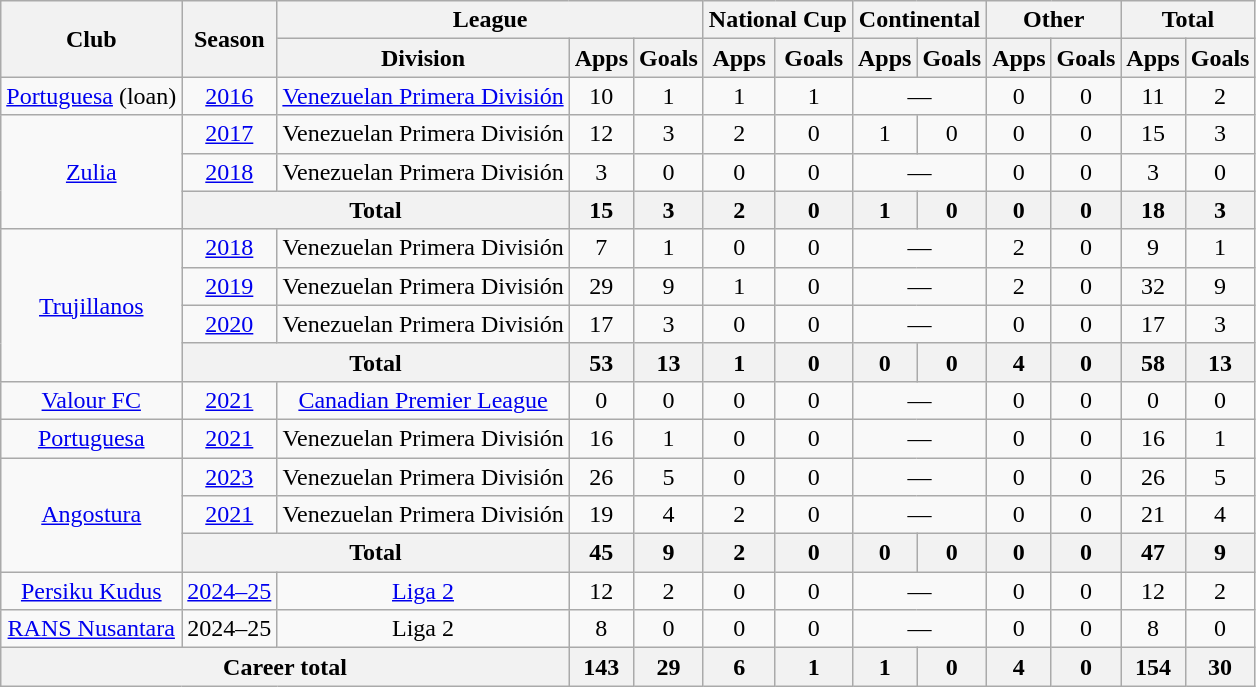<table class="wikitable" style="text-align:center">
<tr>
<th rowspan="2">Club</th>
<th rowspan="2">Season</th>
<th colspan="3">League</th>
<th colspan="2">National Cup</th>
<th colspan="2">Continental</th>
<th colspan="2">Other</th>
<th colspan="2">Total</th>
</tr>
<tr>
<th>Division</th>
<th>Apps</th>
<th>Goals</th>
<th>Apps</th>
<th>Goals</th>
<th>Apps</th>
<th>Goals</th>
<th>Apps</th>
<th>Goals</th>
<th>Apps</th>
<th>Goals</th>
</tr>
<tr>
<td rowspan="1"><a href='#'>Portuguesa</a> (loan)</td>
<td><a href='#'>2016</a></td>
<td><a href='#'>Venezuelan Primera División</a></td>
<td>10</td>
<td>1</td>
<td>1</td>
<td>1</td>
<td colspan="2">—</td>
<td>0</td>
<td>0</td>
<td>11</td>
<td>2</td>
</tr>
<tr>
<td rowspan="3"><a href='#'>Zulia</a></td>
<td><a href='#'>2017</a></td>
<td>Venezuelan Primera División</td>
<td>12</td>
<td>3</td>
<td>2</td>
<td>0</td>
<td>1</td>
<td>0</td>
<td>0</td>
<td>0</td>
<td>15</td>
<td>3</td>
</tr>
<tr>
<td><a href='#'>2018</a></td>
<td>Venezuelan Primera División</td>
<td>3</td>
<td>0</td>
<td>0</td>
<td>0</td>
<td colspan="2">—</td>
<td>0</td>
<td>0</td>
<td>3</td>
<td>0</td>
</tr>
<tr>
<th colspan="2">Total</th>
<th>15</th>
<th>3</th>
<th>2</th>
<th>0</th>
<th>1</th>
<th>0</th>
<th>0</th>
<th>0</th>
<th>18</th>
<th>3</th>
</tr>
<tr>
<td rowspan="4"><a href='#'>Trujillanos</a></td>
<td><a href='#'>2018</a></td>
<td>Venezuelan Primera División</td>
<td>7</td>
<td>1</td>
<td>0</td>
<td>0</td>
<td colspan="2">—</td>
<td>2</td>
<td>0</td>
<td>9</td>
<td>1</td>
</tr>
<tr>
<td><a href='#'>2019</a></td>
<td>Venezuelan Primera División</td>
<td>29</td>
<td>9</td>
<td>1</td>
<td>0</td>
<td colspan="2">—</td>
<td>2</td>
<td>0</td>
<td>32</td>
<td>9</td>
</tr>
<tr>
<td><a href='#'>2020</a></td>
<td>Venezuelan Primera División</td>
<td>17</td>
<td>3</td>
<td>0</td>
<td>0</td>
<td colspan="2">—</td>
<td>0</td>
<td>0</td>
<td>17</td>
<td>3</td>
</tr>
<tr>
<th colspan="2">Total</th>
<th>53</th>
<th>13</th>
<th>1</th>
<th>0</th>
<th>0</th>
<th>0</th>
<th>4</th>
<th>0</th>
<th>58</th>
<th>13</th>
</tr>
<tr>
<td rowspan="1"><a href='#'>Valour FC</a></td>
<td><a href='#'>2021</a></td>
<td><a href='#'>Canadian Premier League</a></td>
<td>0</td>
<td>0</td>
<td>0</td>
<td>0</td>
<td colspan="2">—</td>
<td>0</td>
<td>0</td>
<td>0</td>
<td>0</td>
</tr>
<tr>
<td rowspan="1"><a href='#'>Portuguesa</a></td>
<td><a href='#'>2021</a></td>
<td>Venezuelan Primera División</td>
<td>16</td>
<td>1</td>
<td>0</td>
<td>0</td>
<td colspan="2">—</td>
<td>0</td>
<td>0</td>
<td>16</td>
<td>1</td>
</tr>
<tr>
<td rowspan="3"><a href='#'>Angostura</a></td>
<td><a href='#'>2023</a></td>
<td>Venezuelan Primera División</td>
<td>26</td>
<td>5</td>
<td>0</td>
<td>0</td>
<td colspan="2">—</td>
<td>0</td>
<td>0</td>
<td>26</td>
<td>5</td>
</tr>
<tr>
<td><a href='#'>2021</a></td>
<td>Venezuelan Primera División</td>
<td>19</td>
<td>4</td>
<td>2</td>
<td>0</td>
<td colspan="2">—</td>
<td>0</td>
<td>0</td>
<td>21</td>
<td>4</td>
</tr>
<tr>
<th colspan="2">Total</th>
<th>45</th>
<th>9</th>
<th>2</th>
<th>0</th>
<th>0</th>
<th>0</th>
<th>0</th>
<th>0</th>
<th>47</th>
<th>9</th>
</tr>
<tr>
<td rowspan="1"><a href='#'>Persiku Kudus</a></td>
<td><a href='#'>2024–25</a></td>
<td><a href='#'>Liga 2</a></td>
<td>12</td>
<td>2</td>
<td>0</td>
<td>0</td>
<td colspan="2">—</td>
<td>0</td>
<td>0</td>
<td>12</td>
<td>2</td>
</tr>
<tr>
<td rowspan="1"><a href='#'>RANS Nusantara</a></td>
<td>2024–25</td>
<td>Liga 2</td>
<td>8</td>
<td>0</td>
<td>0</td>
<td>0</td>
<td colspan="2">—</td>
<td>0</td>
<td>0</td>
<td>8</td>
<td>0</td>
</tr>
<tr>
<th colspan="3">Career total</th>
<th>143</th>
<th>29</th>
<th>6</th>
<th>1</th>
<th>1</th>
<th>0</th>
<th>4</th>
<th>0</th>
<th>154</th>
<th>30</th>
</tr>
</table>
